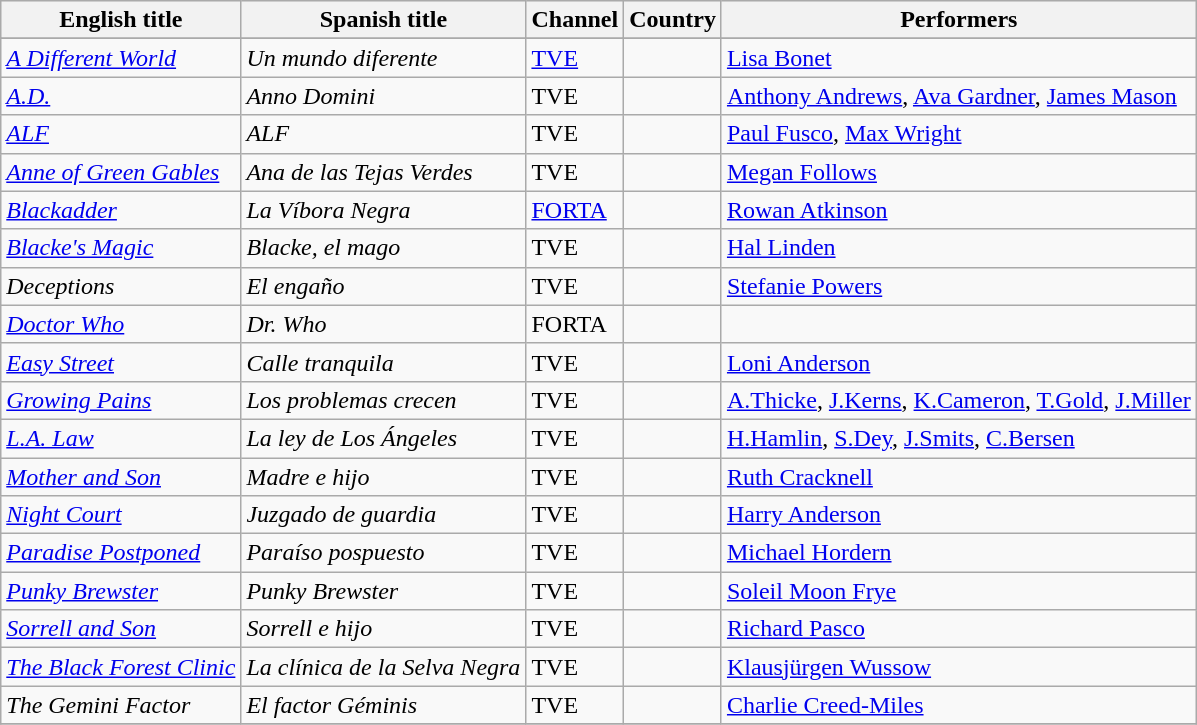<table class="wikitable sortable">
<tr bgcolor="#ececec" valign=top>
<th>English title</th>
<th>Spanish title</th>
<th>Channel</th>
<th>Country</th>
<th>Performers</th>
</tr>
<tr>
</tr>
<tr>
<td><em><a href='#'>A Different World</a></em></td>
<td><em>Un mundo diferente</em></td>
<td><a href='#'>TVE</a></td>
<td></td>
<td><a href='#'>Lisa Bonet</a></td>
</tr>
<tr>
<td><em><a href='#'>A.D.</a></em></td>
<td><em>Anno Domini</em></td>
<td>TVE</td>
<td> </td>
<td><a href='#'>Anthony Andrews</a>, <a href='#'>Ava Gardner</a>, <a href='#'>James Mason</a></td>
</tr>
<tr>
<td><em><a href='#'>ALF</a></em></td>
<td><em>ALF</em></td>
<td>TVE</td>
<td></td>
<td><a href='#'>Paul Fusco</a>, <a href='#'>Max Wright</a></td>
</tr>
<tr>
<td><em><a href='#'>Anne of Green Gables</a></em></td>
<td><em>Ana de las Tejas Verdes</em></td>
<td>TVE</td>
<td></td>
<td><a href='#'>Megan Follows</a></td>
</tr>
<tr>
<td><em><a href='#'>Blackadder</a></em></td>
<td><em>La Víbora Negra</em></td>
<td><a href='#'>FORTA</a></td>
<td></td>
<td><a href='#'>Rowan Atkinson</a></td>
</tr>
<tr>
<td><em><a href='#'>Blacke's Magic</a></em></td>
<td><em>Blacke, el mago</em></td>
<td>TVE</td>
<td></td>
<td><a href='#'>Hal Linden</a></td>
</tr>
<tr>
<td><em>Deceptions</em></td>
<td><em>El engaño</em></td>
<td>TVE</td>
<td></td>
<td><a href='#'>Stefanie Powers</a></td>
</tr>
<tr>
<td><em><a href='#'>Doctor Who</a></em></td>
<td><em>Dr. Who</em></td>
<td>FORTA</td>
<td></td>
<td></td>
</tr>
<tr>
<td><em><a href='#'>Easy Street</a></em></td>
<td><em>Calle tranquila</em></td>
<td>TVE</td>
<td></td>
<td><a href='#'>Loni Anderson</a></td>
</tr>
<tr>
<td><em><a href='#'>Growing Pains</a></em></td>
<td><em>Los problemas crecen</em></td>
<td>TVE</td>
<td></td>
<td><a href='#'>A.Thicke</a>, <a href='#'>J.Kerns</a>, <a href='#'>K.Cameron</a>, <a href='#'>T.Gold</a>, <a href='#'>J.Miller</a></td>
</tr>
<tr>
<td><em><a href='#'>L.A. Law</a></em></td>
<td><em>La ley de Los Ángeles</em></td>
<td>TVE</td>
<td></td>
<td><a href='#'>H.Hamlin</a>, <a href='#'>S.Dey</a>, <a href='#'>J.Smits</a>, <a href='#'>C.Bersen</a></td>
</tr>
<tr>
<td><em><a href='#'>Mother and Son</a></em></td>
<td><em>Madre e hijo</em></td>
<td>TVE</td>
<td></td>
<td><a href='#'>Ruth Cracknell</a></td>
</tr>
<tr>
<td><em><a href='#'>Night Court</a></em></td>
<td><em>Juzgado de guardia</em></td>
<td>TVE</td>
<td></td>
<td><a href='#'>Harry Anderson</a></td>
</tr>
<tr>
<td><em><a href='#'>Paradise Postponed</a></em></td>
<td><em>Paraíso pospuesto</em></td>
<td>TVE</td>
<td></td>
<td><a href='#'>Michael Hordern</a></td>
</tr>
<tr>
<td><em><a href='#'>Punky Brewster</a></em></td>
<td><em>Punky Brewster</em></td>
<td>TVE</td>
<td></td>
<td><a href='#'>Soleil Moon Frye</a></td>
</tr>
<tr>
<td><em><a href='#'>Sorrell and Son</a></em></td>
<td><em>Sorrell e hijo</em></td>
<td>TVE</td>
<td></td>
<td><a href='#'>Richard Pasco</a></td>
</tr>
<tr>
<td><em><a href='#'>The Black Forest Clinic</a></em></td>
<td><em>La clínica de la Selva Negra</em></td>
<td>TVE</td>
<td></td>
<td><a href='#'>Klausjürgen Wussow</a></td>
</tr>
<tr>
<td><em>The Gemini Factor</em></td>
<td><em>El factor Géminis</em></td>
<td>TVE</td>
<td></td>
<td><a href='#'>Charlie Creed-Miles</a></td>
</tr>
<tr>
</tr>
</table>
